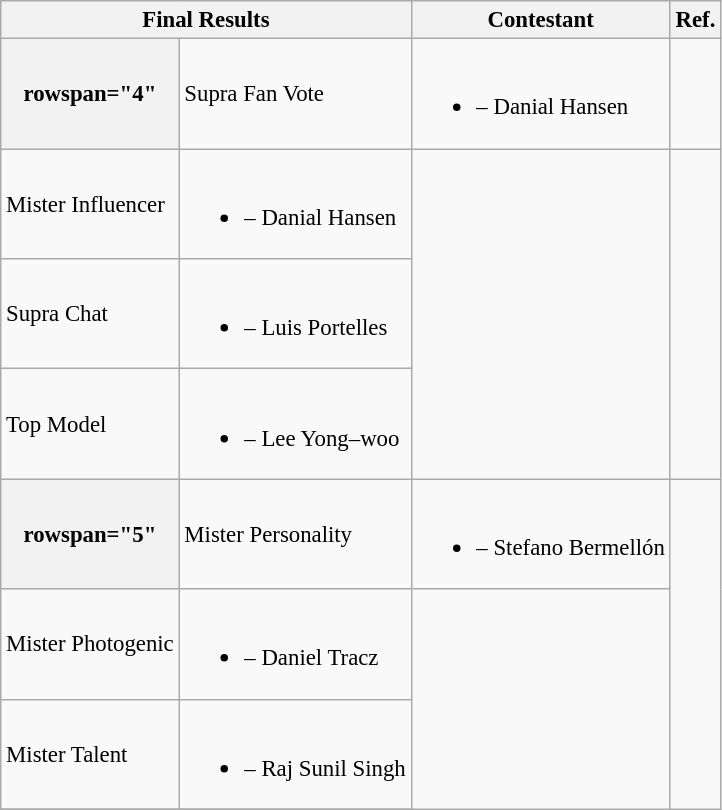<table class="wikitable" style="font-size: 95%;">
<tr>
<th scope="col" colspan="2">Final Results</th>
<th>Contestant</th>
<th>Ref.</th>
</tr>
<tr>
<th>rowspan="4" </th>
<td>Supra Fan Vote</td>
<td><br><ul><li> – Danial Hansen</li></ul></td>
<td></td>
</tr>
<tr>
<td>Mister Influencer</td>
<td><br><ul><li> – Danial Hansen</li></ul></td>
<td rowspan="3"></td>
</tr>
<tr>
<td>Supra Chat</td>
<td><br><ul><li> – Luis Portelles</li></ul></td>
</tr>
<tr>
<td>Top Model</td>
<td><br><ul><li> – Lee Yong–woo</li></ul></td>
</tr>
<tr>
<th>rowspan="5" </th>
<td>Mister Personality</td>
<td><br><ul><li> – Stefano Bermellón</li></ul></td>
<td rowspan="5"></td>
</tr>
<tr>
<td>Mister Photogenic</td>
<td><br><ul><li> – Daniel Tracz</li></ul></td>
</tr>
<tr>
<td>Mister Talent</td>
<td><br><ul><li> – Raj Sunil Singh</li></ul></td>
</tr>
<tr>
</tr>
</table>
